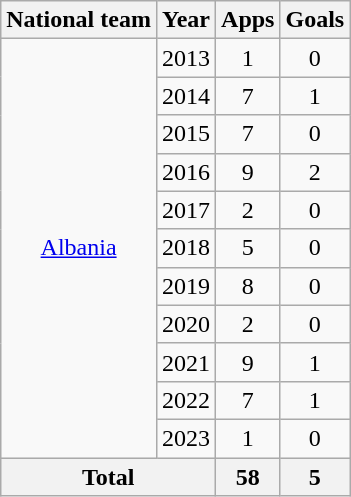<table class="wikitable" style="text-align:center">
<tr>
<th>National team</th>
<th>Year</th>
<th>Apps</th>
<th>Goals</th>
</tr>
<tr>
<td rowspan="11"><a href='#'>Albania</a></td>
<td>2013</td>
<td>1</td>
<td>0</td>
</tr>
<tr>
<td>2014</td>
<td>7</td>
<td>1</td>
</tr>
<tr>
<td>2015</td>
<td>7</td>
<td>0</td>
</tr>
<tr>
<td>2016</td>
<td>9</td>
<td>2</td>
</tr>
<tr>
<td>2017</td>
<td>2</td>
<td>0</td>
</tr>
<tr>
<td>2018</td>
<td>5</td>
<td>0</td>
</tr>
<tr>
<td>2019</td>
<td>8</td>
<td>0</td>
</tr>
<tr>
<td>2020</td>
<td>2</td>
<td>0</td>
</tr>
<tr>
<td>2021</td>
<td>9</td>
<td>1</td>
</tr>
<tr>
<td>2022</td>
<td>7</td>
<td>1</td>
</tr>
<tr>
<td>2023</td>
<td>1</td>
<td>0</td>
</tr>
<tr>
<th colspan="2">Total</th>
<th>58</th>
<th>5</th>
</tr>
</table>
